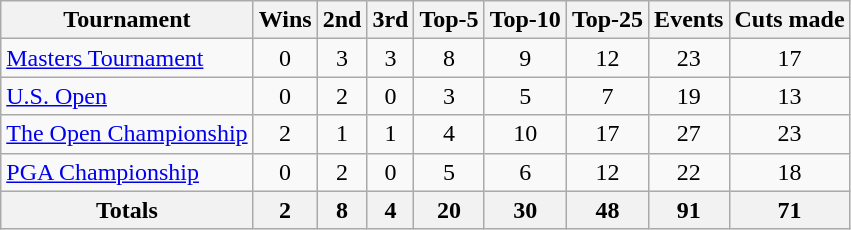<table class=wikitable style=text-align:center>
<tr>
<th>Tournament</th>
<th>Wins</th>
<th>2nd</th>
<th>3rd</th>
<th>Top-5</th>
<th>Top-10</th>
<th>Top-25</th>
<th>Events</th>
<th>Cuts made</th>
</tr>
<tr>
<td align=left><a href='#'>Masters Tournament</a></td>
<td>0</td>
<td>3</td>
<td>3</td>
<td>8</td>
<td>9</td>
<td>12</td>
<td>23</td>
<td>17</td>
</tr>
<tr>
<td align=left><a href='#'>U.S. Open</a></td>
<td>0</td>
<td>2</td>
<td>0</td>
<td>3</td>
<td>5</td>
<td>7</td>
<td>19</td>
<td>13</td>
</tr>
<tr>
<td align=left><a href='#'>The Open Championship</a></td>
<td>2</td>
<td>1</td>
<td>1</td>
<td>4</td>
<td>10</td>
<td>17</td>
<td>27</td>
<td>23</td>
</tr>
<tr>
<td align=left><a href='#'>PGA Championship</a></td>
<td>0</td>
<td>2</td>
<td>0</td>
<td>5</td>
<td>6</td>
<td>12</td>
<td>22</td>
<td>18</td>
</tr>
<tr>
<th>Totals</th>
<th>2</th>
<th>8</th>
<th>4</th>
<th>20</th>
<th>30</th>
<th>48</th>
<th>91</th>
<th>71</th>
</tr>
</table>
